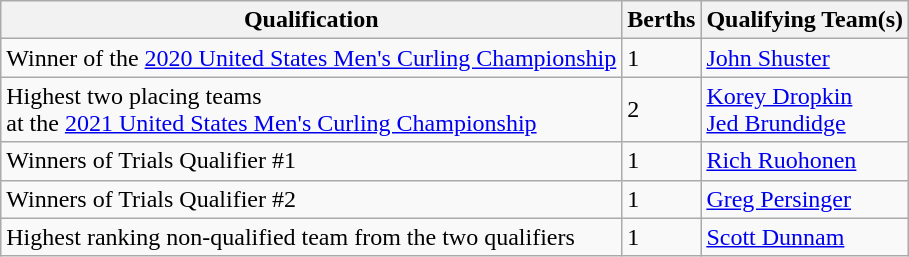<table class="wikitable" border="1">
<tr>
<th scope="col">Qualification</th>
<th scope="col">Berths</th>
<th scope="col">Qualifying Team(s)</th>
</tr>
<tr>
<td>Winner of the <a href='#'>2020 United States Men's Curling Championship</a></td>
<td>1</td>
<td> <a href='#'>John Shuster</a></td>
</tr>
<tr>
<td>Highest two placing teams <br> at the <a href='#'>2021 United States Men's Curling Championship</a></td>
<td>2</td>
<td> <a href='#'>Korey Dropkin</a> <br>  <a href='#'>Jed Brundidge</a></td>
</tr>
<tr>
<td>Winners of Trials Qualifier #1</td>
<td>1</td>
<td> <a href='#'>Rich Ruohonen</a></td>
</tr>
<tr>
<td>Winners of Trials Qualifier #2</td>
<td>1</td>
<td> <a href='#'>Greg Persinger</a></td>
</tr>
<tr>
<td>Highest ranking non-qualified team from the two qualifiers</td>
<td>1</td>
<td> <a href='#'>Scott Dunnam</a></td>
</tr>
</table>
